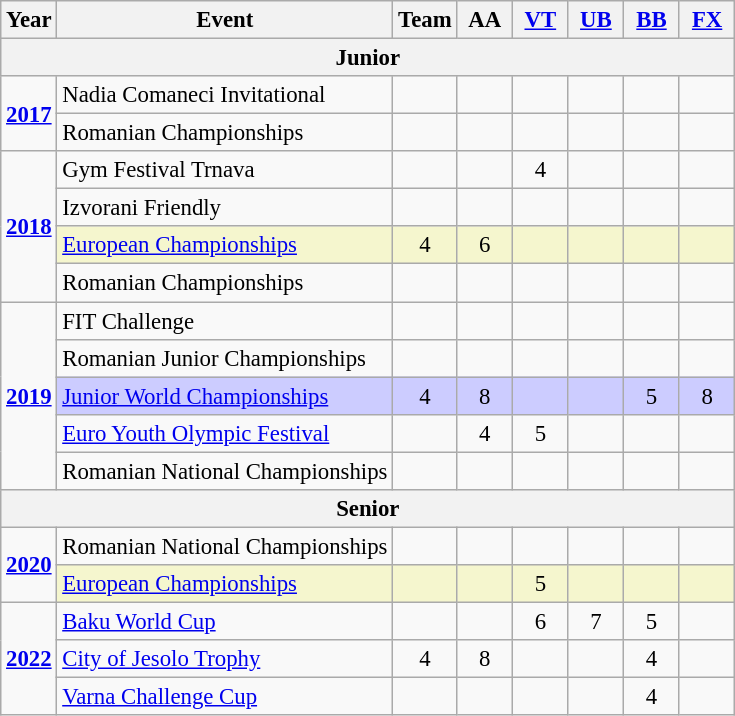<table class="wikitable" style="text-align:center; font-size:95%;">
<tr>
<th align=center>Year</th>
<th align=center>Event</th>
<th style="width:30px;">Team</th>
<th style="width:30px;">AA</th>
<th style="width:30px;"><a href='#'>VT</a></th>
<th style="width:30px;"><a href='#'>UB</a></th>
<th style="width:30px;"><a href='#'>BB</a></th>
<th style="width:30px;"><a href='#'>FX</a></th>
</tr>
<tr>
<th colspan="8"><strong>Junior</strong></th>
</tr>
<tr>
<td rowspan="2"><strong><a href='#'>2017</a></strong></td>
<td align=left>Nadia Comaneci Invitational</td>
<td></td>
<td></td>
<td></td>
<td></td>
<td></td>
<td></td>
</tr>
<tr>
<td align=left>Romanian Championships</td>
<td></td>
<td></td>
<td></td>
<td></td>
<td></td>
<td></td>
</tr>
<tr>
<td rowspan="4"><strong><a href='#'>2018</a></strong></td>
<td align=left>Gym Festival Trnava</td>
<td></td>
<td></td>
<td>4</td>
<td></td>
<td></td>
<td></td>
</tr>
<tr>
<td align=left>Izvorani Friendly</td>
<td></td>
<td></td>
<td></td>
<td></td>
<td></td>
<td></td>
</tr>
<tr bgcolor=#F5F6CE>
<td align=left><a href='#'>European Championships</a></td>
<td>4</td>
<td>6</td>
<td></td>
<td></td>
<td></td>
<td></td>
</tr>
<tr>
<td align=left>Romanian Championships</td>
<td></td>
<td></td>
<td></td>
<td></td>
<td></td>
<td></td>
</tr>
<tr>
<td rowspan="5"><strong><a href='#'>2019</a></strong></td>
<td align=left>FIT Challenge</td>
<td></td>
<td></td>
<td></td>
<td></td>
<td></td>
<td></td>
</tr>
<tr>
<td align=left>Romanian Junior Championships</td>
<td></td>
<td></td>
<td></td>
<td></td>
<td></td>
<td></td>
</tr>
<tr bgcolor=#CCCCFF>
<td align=left><a href='#'>Junior World Championships</a></td>
<td>4</td>
<td>8</td>
<td></td>
<td></td>
<td>5</td>
<td>8</td>
</tr>
<tr>
<td align=left><a href='#'>Euro Youth Olympic Festival</a></td>
<td></td>
<td>4</td>
<td>5</td>
<td></td>
<td></td>
<td></td>
</tr>
<tr>
<td align=left>Romanian National Championships</td>
<td></td>
<td></td>
<td></td>
<td></td>
<td></td>
<td></td>
</tr>
<tr>
<th colspan="8"><strong>Senior</strong></th>
</tr>
<tr>
<td rowspan="2"><strong><a href='#'>2020</a></strong></td>
<td align=left>Romanian National Championships</td>
<td></td>
<td></td>
<td></td>
<td></td>
<td></td>
<td></td>
</tr>
<tr bgcolor=#F5F6CE>
<td align=left><a href='#'>European Championships</a></td>
<td></td>
<td></td>
<td>5</td>
<td></td>
<td></td>
<td></td>
</tr>
<tr>
<td rowspan="3"><strong><a href='#'>2022</a></strong></td>
<td align=left><a href='#'>Baku World Cup</a></td>
<td></td>
<td></td>
<td>6</td>
<td>7</td>
<td>5</td>
<td></td>
</tr>
<tr>
<td align=left><a href='#'>City of Jesolo Trophy</a></td>
<td>4</td>
<td>8</td>
<td></td>
<td></td>
<td>4</td>
<td></td>
</tr>
<tr>
<td align=left><a href='#'>Varna Challenge Cup</a></td>
<td></td>
<td></td>
<td></td>
<td></td>
<td>4</td>
<td></td>
</tr>
</table>
